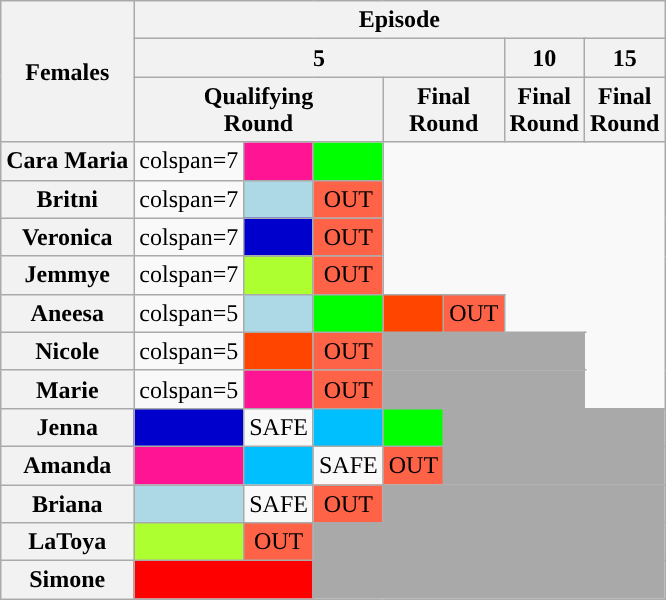<table class="wikitable" style="text-align:center">
<tr>
<th rowspan="3">Females</th>
<th colspan="10">Episode</th>
</tr>
<tr>
<th colspan="5">5</th>
<th colspan=2>10</th>
<th colspan=2>15</th>
</tr>
<tr>
<th colspan=3>Qualifying<br> Round</th>
<th colspan=2>Final<br>Round</th>
<th colspan=2>Final<br>Round</th>
<th colspan=2>Final<br>Round</th>
</tr>
<tr>
<th nowrap>Cara Maria</th>
<td>colspan=7 </td>
<td bgcolor="deeppink"></td>
<td bgcolor="lime"></td>
</tr>
<tr>
<th>Britni</th>
<td>colspan=7 </td>
<td bgcolor="lightblue"></td>
<td bgcolor="tomato">OUT</td>
</tr>
<tr>
<th>Veronica</th>
<td>colspan=7 </td>
<td bgcolor="mediumblue"></td>
<td bgcolor="tomato">OUT</td>
</tr>
<tr>
<th>Jemmye</th>
<td>colspan=7 </td>
<td bgcolor="greenyellow"></td>
<td bgcolor="tomato">OUT</td>
</tr>
<tr>
<th>Aneesa</th>
<td>colspan=5 </td>
<td bgcolor="lightblue"></td>
<td bgcolor="lime"></td>
<td bgcolor="orangered"></td>
<td bgcolor="tomato">OUT</td>
</tr>
<tr>
<th>Nicole</th>
<td>colspan=5 </td>
<td bgcolor="orangered"></td>
<td bgcolor="tomato">OUT</td>
<td bgcolor="darkgray" colspan="4"></td>
</tr>
<tr>
<th>Marie</th>
<td>colspan=5 </td>
<td bgcolor="deeppink"></td>
<td bgcolor="tomato">OUT</td>
<td bgcolor="darkgray" colspan="4"></td>
</tr>
<tr>
<th>Jenna</th>
<td bgcolor="mediumblue"></td>
<td>SAFE</td>
<td bgcolor="deepskyblue"></td>
<td bgcolor="lime"></td>
<td bgcolor="darkgray" colspan="6"></td>
</tr>
<tr>
<th>Amanda</th>
<td bgcolor="deeppink"></td>
<td bgcolor="deepskyblue"></td>
<td>SAFE</td>
<td bgcolor="tomato">OUT</td>
<td bgcolor="darkgray" colspan="7"></td>
</tr>
<tr>
<th>Briana</th>
<td bgcolor="lightblue"></td>
<td>SAFE</td>
<td bgcolor="tomato">OUT</td>
<td bgcolor="darkgray" colspan="8"></td>
</tr>
<tr>
<th>LaToya</th>
<td bgcolor="greenyellow"></td>
<td bgcolor="tomato">OUT</td>
<td bgcolor="darkgray" colspan="8"></td>
</tr>
<tr>
<th>Simone</th>
<td colspan=2 bgcolor="red"></td>
<td bgcolor="darkgray" colspan="9"></td>
</tr>
</table>
